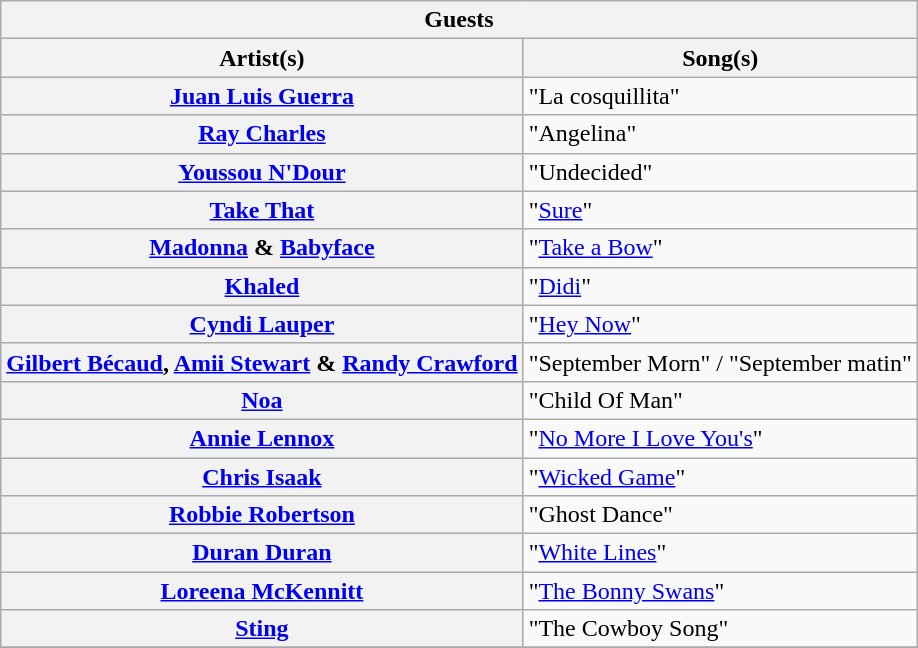<table class="plainrowheaders wikitable">
<tr>
<th colspan="2">Guests </th>
</tr>
<tr>
<th>Artist(s)</th>
<th>Song(s)</th>
</tr>
<tr>
<th scope="row"><a href='#'>Juan Luis Guerra</a></th>
<td>"La cosquillita"</td>
</tr>
<tr>
<th scope="row"><a href='#'>Ray Charles</a></th>
<td>"Angelina"</td>
</tr>
<tr>
<th scope="row"><a href='#'>Youssou N'Dour</a></th>
<td>"Undecided"</td>
</tr>
<tr>
<th scope="row"><a href='#'>Take That</a></th>
<td>"<a href='#'>Sure</a>"</td>
</tr>
<tr>
<th scope="row"><a href='#'>Madonna</a> & <a href='#'>Babyface</a></th>
<td>"<a href='#'>Take a Bow</a>"</td>
</tr>
<tr>
<th scope="row"><a href='#'>Khaled</a></th>
<td>"<a href='#'>Didi</a>"</td>
</tr>
<tr>
<th scope="row"><a href='#'>Cyndi Lauper</a></th>
<td>"<a href='#'>Hey Now</a>"</td>
</tr>
<tr>
<th scope="row"><a href='#'>Gilbert Bécaud</a>, <a href='#'>Amii Stewart</a> & <a href='#'>Randy Crawford</a></th>
<td>"September Morn" / "September matin"</td>
</tr>
<tr>
<th scope="row"><a href='#'>Noa</a></th>
<td>"Child Of Man"</td>
</tr>
<tr>
<th scope="row"><a href='#'>Annie Lennox</a></th>
<td>"<a href='#'>No More I Love You's</a>"</td>
</tr>
<tr>
<th scope="row"><a href='#'>Chris Isaak</a></th>
<td>"<a href='#'>Wicked Game</a>"</td>
</tr>
<tr>
<th scope="row"><a href='#'>Robbie Robertson</a></th>
<td>"Ghost Dance"</td>
</tr>
<tr>
<th scope="row"><a href='#'>Duran Duran</a></th>
<td>"<a href='#'>White Lines</a>"</td>
</tr>
<tr>
<th scope="row"><a href='#'>Loreena McKennitt</a></th>
<td>"<a href='#'>The Bonny Swans</a>"</td>
</tr>
<tr>
<th scope="row"><a href='#'>Sting</a></th>
<td>"The Cowboy Song"</td>
</tr>
<tr>
</tr>
</table>
